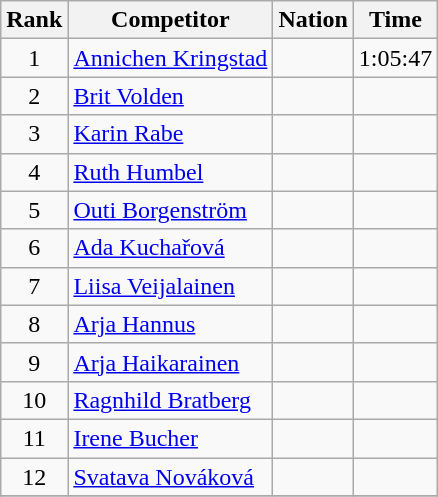<table class="wikitable sortable" style="text-align:left">
<tr>
<th data-sort-type="number">Rank</th>
<th class="unsortable">Competitor</th>
<th>Nation</th>
<th>Time</th>
</tr>
<tr>
<td style="text-align:center">1</td>
<td><a href='#'>Annichen Kringstad</a></td>
<td></td>
<td style="text-align:right">1:05:47</td>
</tr>
<tr>
<td style="text-align:center">2</td>
<td><a href='#'>Brit Volden</a></td>
<td></td>
<td style="text-align:right"></td>
</tr>
<tr>
<td style="text-align:center">3</td>
<td><a href='#'>Karin Rabe</a></td>
<td></td>
<td style="text-align:right"></td>
</tr>
<tr>
<td style="text-align:center">4</td>
<td><a href='#'>Ruth Humbel</a></td>
<td></td>
<td style="text-align:right"></td>
</tr>
<tr>
<td style="text-align:center">5</td>
<td><a href='#'>Outi Borgenström</a></td>
<td></td>
<td style="text-align:right"></td>
</tr>
<tr>
<td style="text-align:center">6</td>
<td><a href='#'>Ada Kuchařová</a></td>
<td></td>
<td style="text-align:right"></td>
</tr>
<tr>
<td style="text-align:center">7</td>
<td><a href='#'>Liisa Veijalainen</a></td>
<td></td>
<td style="text-align:right"></td>
</tr>
<tr>
<td style="text-align:center">8</td>
<td><a href='#'>Arja Hannus</a></td>
<td></td>
<td style="text-align:right"></td>
</tr>
<tr>
<td style="text-align:center">9</td>
<td><a href='#'>Arja Haikarainen</a></td>
<td></td>
<td style="text-align:right"></td>
</tr>
<tr>
<td style="text-align:center">10</td>
<td><a href='#'>Ragnhild Bratberg</a></td>
<td></td>
<td style="text-align:right"></td>
</tr>
<tr>
<td style="text-align:center">11</td>
<td><a href='#'>Irene Bucher</a></td>
<td></td>
<td style="text-align:right"></td>
</tr>
<tr>
<td style="text-align:center">12</td>
<td><a href='#'>Svatava Nováková</a></td>
<td></td>
<td style="text-align:right"></td>
</tr>
<tr>
</tr>
</table>
